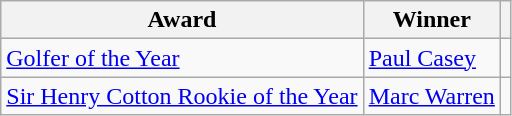<table class="wikitable">
<tr>
<th>Award</th>
<th>Winner</th>
<th></th>
</tr>
<tr>
<td><a href='#'>Golfer of the Year</a></td>
<td> <a href='#'>Paul Casey</a></td>
<td></td>
</tr>
<tr>
<td><a href='#'>Sir Henry Cotton Rookie of the Year</a></td>
<td> <a href='#'>Marc Warren</a></td>
<td></td>
</tr>
</table>
